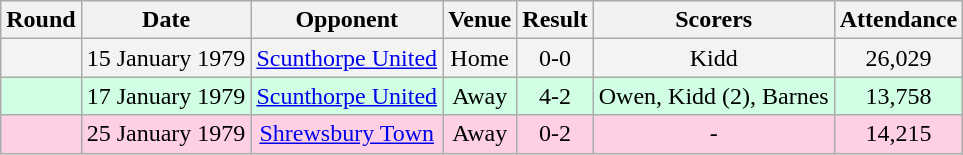<table class="wikitable sortable" style="text-align:center;">
<tr>
<th>Round</th>
<th>Date</th>
<th>Opponent</th>
<th>Venue</th>
<th>Result</th>
<th class=unsortable>Scorers</th>
<th>Attendance</th>
</tr>
<tr style="background-color: #f3f3f3;">
<td></td>
<td>15 January 1979</td>
<td><a href='#'>Scunthorpe United</a></td>
<td>Home</td>
<td>0-0</td>
<td>Kidd</td>
<td>26,029</td>
</tr>
<tr style="background-color: #d0ffe3;">
<td></td>
<td>17 January 1979</td>
<td><a href='#'>Scunthorpe United</a></td>
<td>Away</td>
<td>4-2</td>
<td>Owen, Kidd (2), Barnes</td>
<td>13,758</td>
</tr>
<tr style="background-color: #ffd0e3;">
<td></td>
<td>25 January 1979</td>
<td><a href='#'>Shrewsbury Town</a></td>
<td>Away</td>
<td>0-2</td>
<td>-</td>
<td>14,215</td>
</tr>
</table>
